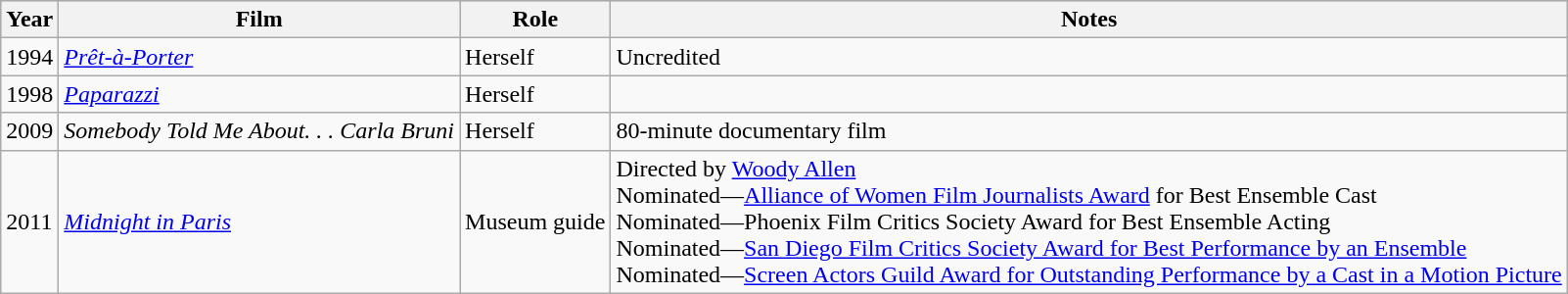<table class="wikitable">
<tr style="background:#ccc; text-align:center;">
<th>Year</th>
<th>Film</th>
<th>Role</th>
<th>Notes</th>
</tr>
<tr>
<td>1994</td>
<td><em><a href='#'>Prêt-à-Porter</a></em></td>
<td>Herself</td>
<td>Uncredited</td>
</tr>
<tr>
<td>1998</td>
<td><em><a href='#'>Paparazzi</a></em></td>
<td>Herself</td>
<td></td>
</tr>
<tr>
<td>2009</td>
<td><em>Somebody Told Me About. . . Carla Bruni</em></td>
<td>Herself</td>
<td>80-minute documentary film</td>
</tr>
<tr>
<td>2011</td>
<td><em><a href='#'>Midnight in Paris</a></em></td>
<td>Museum guide</td>
<td>Directed by <a href='#'>Woody Allen</a><br>Nominated—<a href='#'>Alliance of Women Film Journalists Award</a> for Best Ensemble Cast<br>Nominated—Phoenix Film Critics Society Award for Best Ensemble Acting<br>Nominated—<a href='#'>San Diego Film Critics Society Award for Best Performance by an Ensemble</a><br>Nominated—<a href='#'>Screen Actors Guild Award for Outstanding Performance by a Cast in a Motion Picture</a></td>
</tr>
</table>
